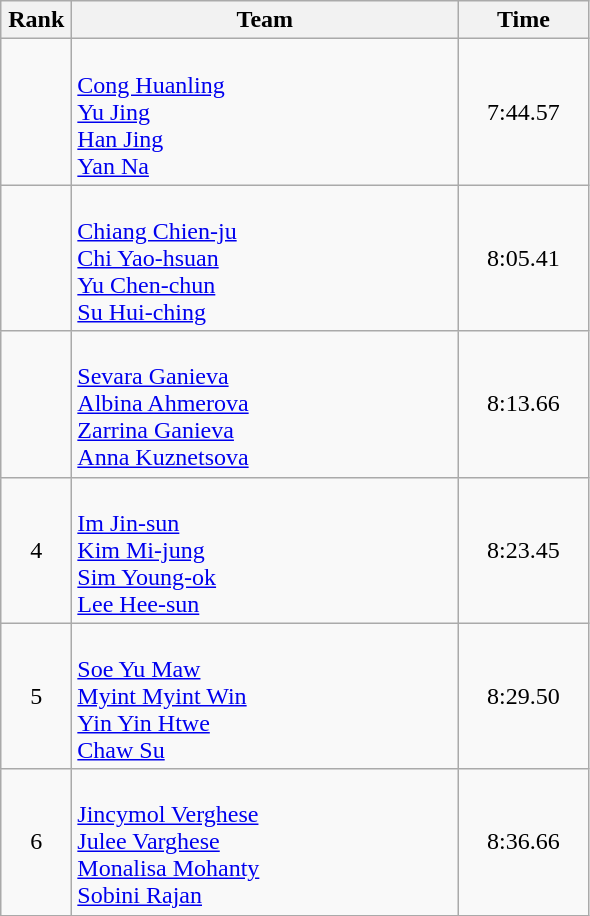<table class=wikitable style="text-align:center">
<tr>
<th width=40>Rank</th>
<th width=250>Team</th>
<th width=80>Time</th>
</tr>
<tr>
<td></td>
<td align=left><br><a href='#'>Cong Huanling</a><br><a href='#'>Yu Jing</a><br><a href='#'>Han Jing</a><br><a href='#'>Yan Na</a></td>
<td>7:44.57</td>
</tr>
<tr>
<td></td>
<td align=left><br><a href='#'>Chiang Chien-ju</a><br><a href='#'>Chi Yao-hsuan</a><br><a href='#'>Yu Chen-chun</a><br><a href='#'>Su Hui-ching</a></td>
<td>8:05.41</td>
</tr>
<tr>
<td></td>
<td align=left><br><a href='#'>Sevara Ganieva</a><br><a href='#'>Albina Ahmerova</a><br><a href='#'>Zarrina Ganieva</a><br><a href='#'>Anna Kuznetsova</a></td>
<td>8:13.66</td>
</tr>
<tr>
<td>4</td>
<td align=left><br><a href='#'>Im Jin-sun</a><br><a href='#'>Kim Mi-jung</a><br><a href='#'>Sim Young-ok</a><br><a href='#'>Lee Hee-sun</a></td>
<td>8:23.45</td>
</tr>
<tr>
<td>5</td>
<td align=left><br><a href='#'>Soe Yu Maw</a><br><a href='#'>Myint Myint Win</a><br><a href='#'>Yin Yin Htwe</a><br><a href='#'>Chaw Su</a></td>
<td>8:29.50</td>
</tr>
<tr>
<td>6</td>
<td align=left><br><a href='#'>Jincymol Verghese</a><br><a href='#'>Julee Varghese</a><br><a href='#'>Monalisa Mohanty</a><br><a href='#'>Sobini Rajan</a></td>
<td>8:36.66</td>
</tr>
</table>
